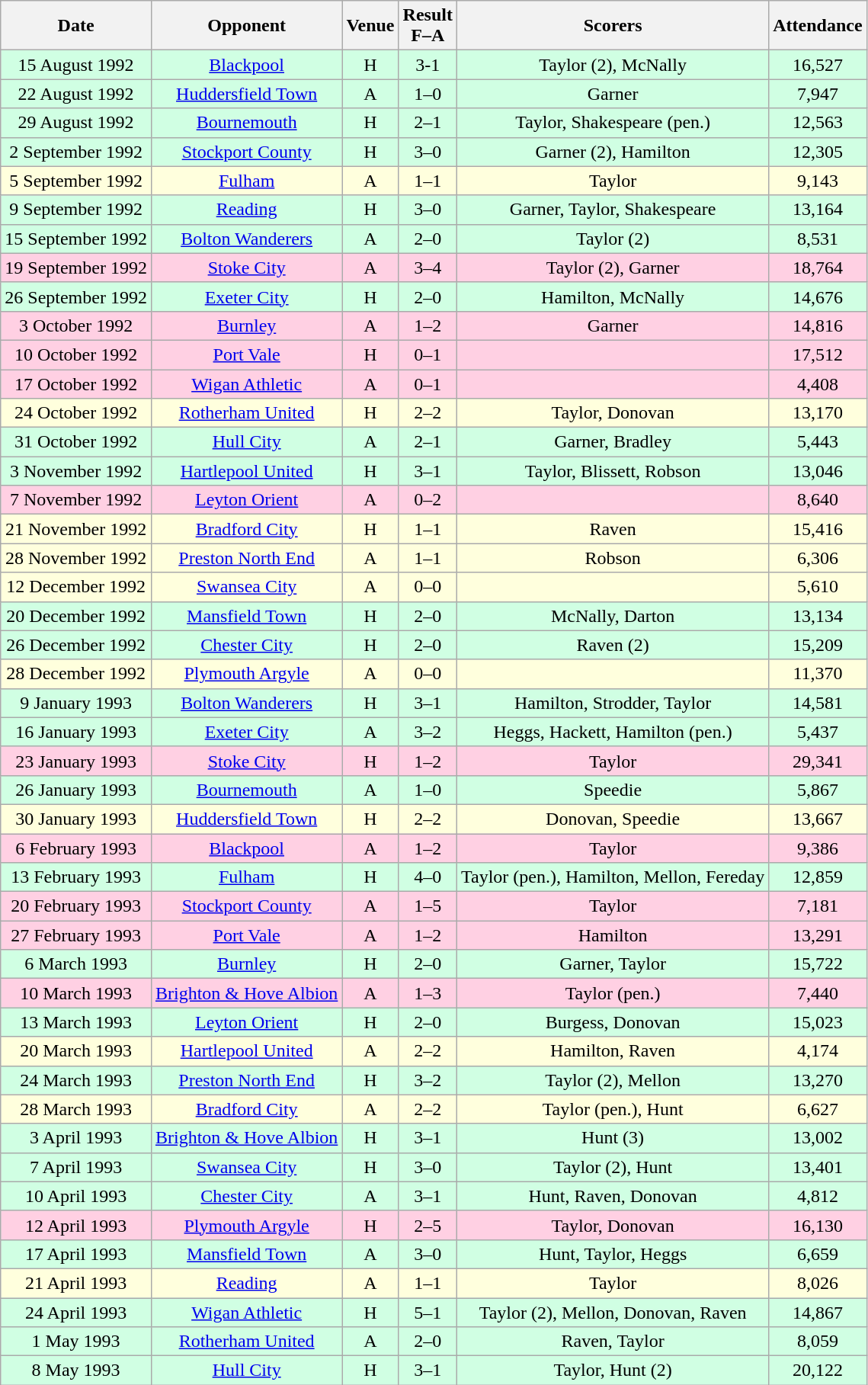<table class="wikitable sortable" style="text-align:center;">
<tr>
<th>Date</th>
<th>Opponent</th>
<th>Venue</th>
<th>Result<br>F–A</th>
<th class=unsortable>Scorers</th>
<th>Attendance</th>
</tr>
<tr bgcolor="#d0ffe3">
<td>15 August 1992</td>
<td><a href='#'>Blackpool</a></td>
<td>H</td>
<td>3-1</td>
<td>Taylor (2), McNally</td>
<td>16,527</td>
</tr>
<tr bgcolor="#d0ffe3">
<td>22 August 1992</td>
<td><a href='#'>Huddersfield Town</a></td>
<td>A</td>
<td>1–0</td>
<td>Garner</td>
<td>7,947</td>
</tr>
<tr bgcolor="#d0ffe3">
<td>29 August 1992</td>
<td><a href='#'>Bournemouth</a></td>
<td>H</td>
<td>2–1</td>
<td>Taylor, Shakespeare (pen.)</td>
<td>12,563</td>
</tr>
<tr bgcolor="#d0ffe3">
<td>2 September 1992</td>
<td><a href='#'>Stockport County</a></td>
<td>H</td>
<td>3–0</td>
<td>Garner (2), Hamilton</td>
<td>12,305</td>
</tr>
<tr bgcolor="#ffffdd">
<td>5 September 1992</td>
<td><a href='#'>Fulham</a></td>
<td>A</td>
<td>1–1</td>
<td>Taylor</td>
<td>9,143</td>
</tr>
<tr bgcolor="#d0ffe3">
<td>9 September 1992</td>
<td><a href='#'>Reading</a></td>
<td>H</td>
<td>3–0</td>
<td>Garner, Taylor, Shakespeare</td>
<td>13,164</td>
</tr>
<tr bgcolor="#d0ffe3">
<td>15 September 1992</td>
<td><a href='#'>Bolton Wanderers</a></td>
<td>A</td>
<td>2–0</td>
<td>Taylor (2)</td>
<td>8,531</td>
</tr>
<tr bgcolor="#ffd0e3">
<td>19 September 1992</td>
<td><a href='#'>Stoke City</a></td>
<td>A</td>
<td>3–4</td>
<td>Taylor (2), Garner</td>
<td>18,764</td>
</tr>
<tr bgcolor="#d0ffe3">
<td>26 September 1992</td>
<td><a href='#'>Exeter City</a></td>
<td>H</td>
<td>2–0</td>
<td>Hamilton, McNally</td>
<td>14,676</td>
</tr>
<tr bgcolor="#ffd0e3">
<td>3 October 1992</td>
<td><a href='#'>Burnley</a></td>
<td>A</td>
<td>1–2</td>
<td>Garner</td>
<td>14,816</td>
</tr>
<tr bgcolor="#ffd0e3">
<td>10 October 1992</td>
<td><a href='#'>Port Vale</a></td>
<td>H</td>
<td>0–1</td>
<td></td>
<td>17,512</td>
</tr>
<tr bgcolor="#ffd0e3">
<td>17 October 1992</td>
<td><a href='#'>Wigan Athletic</a></td>
<td>A</td>
<td>0–1</td>
<td></td>
<td>4,408</td>
</tr>
<tr bgcolor="#ffffdd">
<td>24 October 1992</td>
<td><a href='#'>Rotherham United</a></td>
<td>H</td>
<td>2–2</td>
<td>Taylor, Donovan</td>
<td>13,170</td>
</tr>
<tr bgcolor="#d0ffe3">
<td>31 October 1992</td>
<td><a href='#'>Hull City</a></td>
<td>A</td>
<td>2–1</td>
<td>Garner, Bradley</td>
<td>5,443</td>
</tr>
<tr bgcolor="#d0ffe3">
<td>3 November 1992</td>
<td><a href='#'>Hartlepool United</a></td>
<td>H</td>
<td>3–1</td>
<td>Taylor, Blissett, Robson</td>
<td>13,046</td>
</tr>
<tr bgcolor="#ffd0e3">
<td>7 November 1992</td>
<td><a href='#'>Leyton Orient</a></td>
<td>A</td>
<td>0–2</td>
<td></td>
<td>8,640</td>
</tr>
<tr bgcolor="#ffffdd">
<td>21 November 1992</td>
<td><a href='#'>Bradford City</a></td>
<td>H</td>
<td>1–1</td>
<td>Raven</td>
<td>15,416</td>
</tr>
<tr bgcolor="#ffffdd">
<td>28 November 1992</td>
<td><a href='#'>Preston North End</a></td>
<td>A</td>
<td>1–1</td>
<td>Robson</td>
<td>6,306</td>
</tr>
<tr bgcolor="#ffffdd">
<td>12 December 1992</td>
<td><a href='#'>Swansea City</a></td>
<td>A</td>
<td>0–0</td>
<td></td>
<td>5,610</td>
</tr>
<tr bgcolor="#d0ffe3">
<td>20 December 1992</td>
<td><a href='#'>Mansfield Town</a></td>
<td>H</td>
<td>2–0</td>
<td>McNally, Darton</td>
<td>13,134</td>
</tr>
<tr bgcolor="#d0ffe3">
<td>26 December 1992</td>
<td><a href='#'>Chester City</a></td>
<td>H</td>
<td>2–0</td>
<td>Raven (2)</td>
<td>15,209</td>
</tr>
<tr bgcolor="#ffffdd">
<td>28 December 1992</td>
<td><a href='#'>Plymouth Argyle</a></td>
<td>A</td>
<td>0–0</td>
<td></td>
<td>11,370</td>
</tr>
<tr bgcolor="#d0ffe3">
<td>9 January 1993</td>
<td><a href='#'>Bolton Wanderers</a></td>
<td>H</td>
<td>3–1</td>
<td>Hamilton, Strodder, Taylor</td>
<td>14,581</td>
</tr>
<tr bgcolor="#d0ffe3">
<td>16 January 1993</td>
<td><a href='#'>Exeter City</a></td>
<td>A</td>
<td>3–2</td>
<td>Heggs, Hackett, Hamilton (pen.)</td>
<td>5,437</td>
</tr>
<tr bgcolor="#ffd0e3">
<td>23 January 1993</td>
<td><a href='#'>Stoke City</a></td>
<td>H</td>
<td>1–2</td>
<td>Taylor</td>
<td>29,341</td>
</tr>
<tr bgcolor="#d0ffe3">
<td>26 January 1993</td>
<td><a href='#'>Bournemouth</a></td>
<td>A</td>
<td>1–0</td>
<td>Speedie</td>
<td>5,867</td>
</tr>
<tr bgcolor="#ffffdd">
<td>30 January 1993</td>
<td><a href='#'>Huddersfield Town</a></td>
<td>H</td>
<td>2–2</td>
<td>Donovan, Speedie</td>
<td>13,667</td>
</tr>
<tr bgcolor="#ffd0e3">
<td>6 February 1993</td>
<td><a href='#'>Blackpool</a></td>
<td>A</td>
<td>1–2</td>
<td>Taylor</td>
<td>9,386</td>
</tr>
<tr bgcolor="#d0ffe3">
<td>13 February 1993</td>
<td><a href='#'>Fulham</a></td>
<td>H</td>
<td>4–0</td>
<td>Taylor (pen.), Hamilton, Mellon, Fereday</td>
<td>12,859</td>
</tr>
<tr bgcolor="#ffd0e3">
<td>20 February 1993</td>
<td><a href='#'>Stockport County</a></td>
<td>A</td>
<td>1–5</td>
<td>Taylor</td>
<td>7,181</td>
</tr>
<tr bgcolor="#ffd0e3">
<td>27 February 1993</td>
<td><a href='#'>Port Vale</a></td>
<td>A</td>
<td>1–2</td>
<td>Hamilton</td>
<td>13,291</td>
</tr>
<tr bgcolor="#d0ffe3">
<td>6 March 1993</td>
<td><a href='#'>Burnley</a></td>
<td>H</td>
<td>2–0</td>
<td>Garner, Taylor</td>
<td>15,722</td>
</tr>
<tr bgcolor="#ffd0e3">
<td>10 March 1993</td>
<td><a href='#'>Brighton & Hove Albion</a></td>
<td>A</td>
<td>1–3</td>
<td>Taylor (pen.)</td>
<td>7,440</td>
</tr>
<tr bgcolor="#d0ffe3">
<td>13 March 1993</td>
<td><a href='#'>Leyton Orient</a></td>
<td>H</td>
<td>2–0</td>
<td>Burgess, Donovan</td>
<td>15,023</td>
</tr>
<tr bgcolor="#ffffdd">
<td>20 March 1993</td>
<td><a href='#'>Hartlepool United</a></td>
<td>A</td>
<td>2–2</td>
<td>Hamilton, Raven</td>
<td>4,174</td>
</tr>
<tr bgcolor="#d0ffe3">
<td>24 March 1993</td>
<td><a href='#'>Preston North End</a></td>
<td>H</td>
<td>3–2</td>
<td>Taylor (2), Mellon</td>
<td>13,270</td>
</tr>
<tr bgcolor="#ffffdd">
<td>28 March 1993</td>
<td><a href='#'>Bradford City</a></td>
<td>A</td>
<td>2–2</td>
<td>Taylor (pen.), Hunt</td>
<td>6,627</td>
</tr>
<tr bgcolor="#d0ffe3">
<td>3 April 1993</td>
<td><a href='#'>Brighton & Hove Albion</a></td>
<td>H</td>
<td>3–1</td>
<td>Hunt (3)</td>
<td>13,002</td>
</tr>
<tr bgcolor="#d0ffe3">
<td>7 April 1993</td>
<td><a href='#'>Swansea City</a></td>
<td>H</td>
<td>3–0</td>
<td>Taylor (2), Hunt</td>
<td>13,401</td>
</tr>
<tr bgcolor="#d0ffe3">
<td>10 April 1993</td>
<td><a href='#'>Chester City</a></td>
<td>A</td>
<td>3–1</td>
<td>Hunt, Raven, Donovan</td>
<td>4,812</td>
</tr>
<tr bgcolor="#ffd0e3">
<td>12 April 1993</td>
<td><a href='#'>Plymouth Argyle</a></td>
<td>H</td>
<td>2–5</td>
<td>Taylor, Donovan</td>
<td>16,130</td>
</tr>
<tr bgcolor="#d0ffe3">
<td>17 April 1993</td>
<td><a href='#'>Mansfield Town</a></td>
<td>A</td>
<td>3–0</td>
<td>Hunt, Taylor, Heggs</td>
<td>6,659</td>
</tr>
<tr bgcolor="#ffffdd">
<td>21 April 1993</td>
<td><a href='#'>Reading</a></td>
<td>A</td>
<td>1–1</td>
<td>Taylor</td>
<td>8,026</td>
</tr>
<tr bgcolor="#d0ffe3">
<td>24 April 1993</td>
<td><a href='#'>Wigan Athletic</a></td>
<td>H</td>
<td>5–1</td>
<td>Taylor (2), Mellon, Donovan, Raven</td>
<td>14,867</td>
</tr>
<tr bgcolor="#d0ffe3">
<td>1 May 1993</td>
<td><a href='#'>Rotherham United</a></td>
<td>A</td>
<td>2–0</td>
<td>Raven, Taylor</td>
<td>8,059</td>
</tr>
<tr bgcolor="#d0ffe3">
<td>8 May 1993</td>
<td><a href='#'>Hull City</a></td>
<td>H</td>
<td>3–1</td>
<td>Taylor, Hunt (2)</td>
<td>20,122</td>
</tr>
</table>
